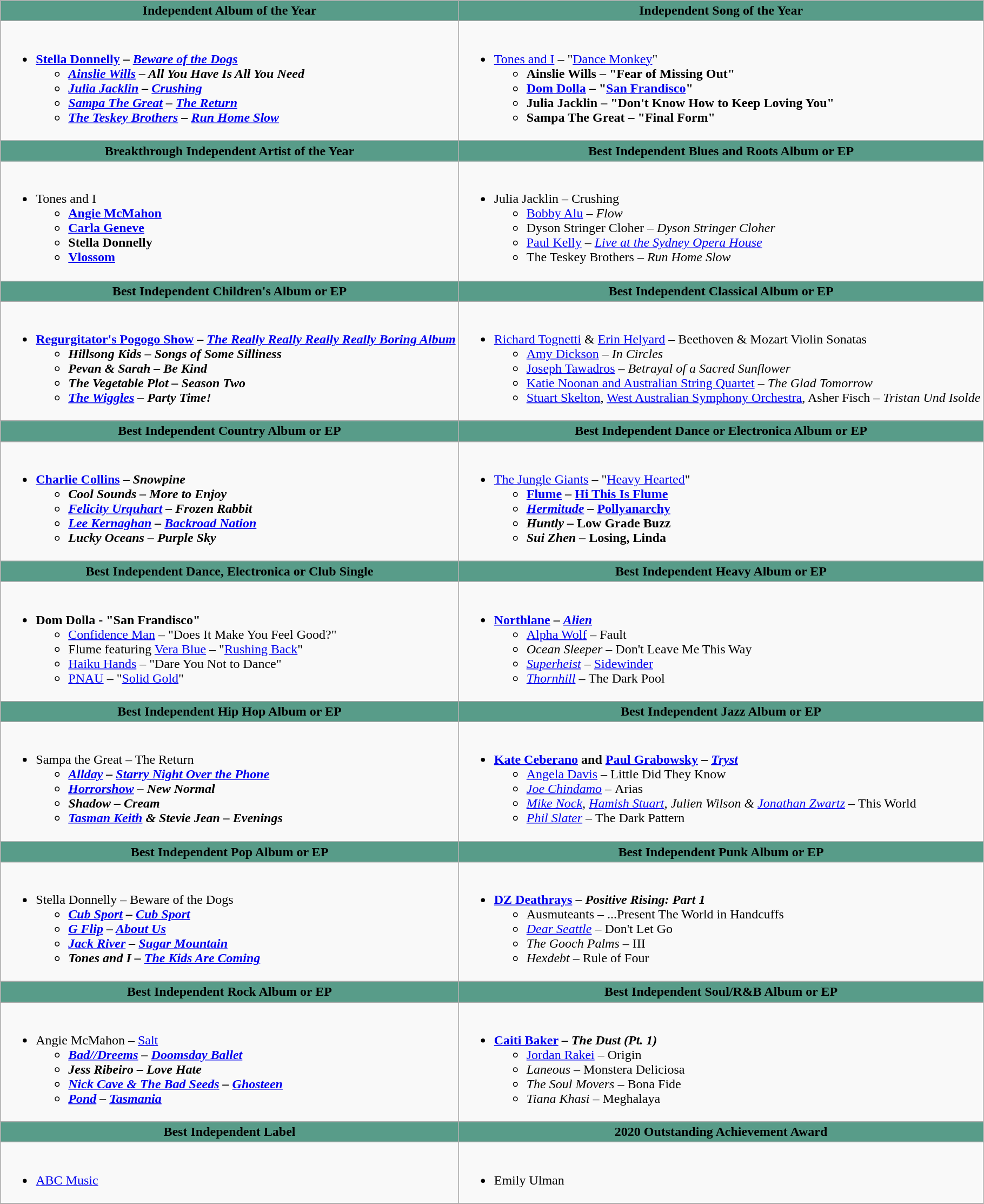<table class=wikitable style="width="150%">
<tr>
<th ! style="background:#589C89; width=;"50%">Independent Album of the Year</th>
<th ! style="background:#589C89; width=;"50%">Independent Song of the Year</th>
</tr>
<tr>
<td><br><ul><li><strong><a href='#'>Stella Donnelly</a> – <em><a href='#'>Beware of the Dogs</a><strong><em><ul><li><a href='#'>Ainslie Wills</a> – </em>All You Have Is All You Need<em></li><li><a href='#'>Julia Jacklin</a> – </em><a href='#'>Crushing</a><em></li><li><a href='#'>Sampa The Great</a> – </em><a href='#'>The Return</a><em></li><li><a href='#'>The Teskey Brothers</a> – </em><a href='#'>Run Home Slow</a><em></li></ul></li></ul></td>
<td><br><ul><li></strong><a href='#'>Tones and I</a> – "<a href='#'>Dance Monkey</a>"<strong><ul><li>Ainslie Wills – "Fear of Missing Out"</li><li><a href='#'>Dom Dolla</a> – "<a href='#'>San Frandisco</a>"</li><li>Julia Jacklin – "Don't Know How to Keep Loving You"</li><li>Sampa The Great – "Final Form"</li></ul></li></ul></td>
</tr>
<tr>
<th ! style="background:#589C89; width=;"50%">Breakthrough Independent Artist of the Year</th>
<th ! style="background:#589C89; width=;"50%">Best Independent Blues and Roots Album or EP</th>
</tr>
<tr>
<td><br><ul><li></strong>Tones and I<strong><ul><li><a href='#'>Angie McMahon</a></li><li><a href='#'>Carla Geneve</a></li><li>Stella Donnelly</li><li><a href='#'>Vlossom</a></li></ul></li></ul></td>
<td><br><ul><li></strong>Julia Jacklin – </em>Crushing</em></strong><ul><li><a href='#'>Bobby Alu</a> – <em>Flow</em></li><li>Dyson Stringer Cloher – <em>Dyson Stringer Cloher</em></li><li><a href='#'>Paul Kelly</a> – <em><a href='#'>Live at the Sydney Opera House</a></em></li><li>The Teskey Brothers – <em>Run Home Slow</em></li></ul></li></ul></td>
</tr>
<tr>
<th ! style="background:#589C89; width=;"50%">Best Independent Children's Album or EP</th>
<th ! style="background:#589C89; width=;"50%">Best Independent Classical Album or EP</th>
</tr>
<tr>
<td><br><ul><li><strong><a href='#'>Regurgitator's Pogogo Show</a> – <em><a href='#'>The Really Really Really Really Boring Album</a><strong><em><ul><li>Hillsong Kids – </em>Songs of Some Silliness<em></li><li>Pevan & Sarah – </em>Be Kind<em></li><li>The Vegetable Plot – </em>Season Two<em></li><li><a href='#'>The Wiggles</a> – </em>Party Time!<em></li></ul></li></ul></td>
<td><br><ul><li></strong><a href='#'>Richard Tognetti</a> & <a href='#'>Erin Helyard</a> – </em>Beethoven & Mozart Violin Sonatas</em></strong><ul><li><a href='#'>Amy Dickson</a> – <em>In Circles</em></li><li><a href='#'>Joseph Tawadros</a> – <em>Betrayal of a Sacred Sunflower</em></li><li><a href='#'>Katie Noonan and Australian String Quartet</a> – <em>The Glad Tomorrow</em></li><li><a href='#'>Stuart Skelton</a>, <a href='#'>West Australian Symphony Orchestra</a>, Asher Fisch – <em>Tristan Und Isolde</em></li></ul></li></ul></td>
</tr>
<tr>
<th ! style="background:#589C89; width=;"50%">Best Independent Country Album or EP</th>
<th ! style="background:#589C89; width=;"50%">Best Independent Dance or Electronica Album or EP</th>
</tr>
<tr>
<td><br><ul><li><strong><a href='#'>Charlie Collins</a> – <em>Snowpine<strong><em><ul><li>Cool Sounds – </em>More to Enjoy<em></li><li><a href='#'>Felicity Urquhart</a> – </em>Frozen Rabbit<em></li><li><a href='#'>Lee Kernaghan</a> – </em><a href='#'>Backroad Nation</a><em></li><li>Lucky Oceans – </em>Purple Sky<em></li></ul></li></ul></td>
<td><br><ul><li></strong><a href='#'>The Jungle Giants</a> – "<a href='#'>Heavy Hearted</a>" <strong><ul><li><a href='#'>Flume</a> – </em><a href='#'>Hi This Is Flume</a><em></li><li><a href='#'>Hermitude</a> – </em><a href='#'>Pollyanarchy</a><em></li><li>Huntly – </em>Low Grade Buzz<em></li><li>Sui Zhen – </em>Losing, Linda</strong></li></ul></li></ul></td>
</tr>
<tr>
<th ! style="background:#589C89; width=;"50%">Best Independent Dance, Electronica or Club Single</th>
<th ! style="background:#589C89; width=;"50%">Best Independent Heavy Album or EP</th>
</tr>
<tr>
<td><br><ul><li><strong>Dom Dolla - "San Frandisco"</strong><ul><li><a href='#'>Confidence Man</a> – "Does It Make You Feel Good?"</li><li>Flume featuring <a href='#'>Vera Blue</a> – "<a href='#'>Rushing Back</a>"</li><li><a href='#'>Haiku Hands</a> – "Dare You Not to Dance"</li><li><a href='#'>PNAU</a> – "<a href='#'>Solid Gold</a>"</li></ul></li></ul></td>
<td><br><ul><li><strong><a href='#'>Northlane</a> – <em><a href='#'>Alien</a></em></strong><ul><li><a href='#'>Alpha Wolf</a> – </em>Fault<em></li><li>Ocean Sleeper – </em>Don't Leave Me This Way<em></li><li><a href='#'>Superheist</a> – </em><a href='#'>Sidewinder</a><em></li><li><a href='#'>Thornhill</a> – </em>The Dark Pool<em></li></ul></li></ul></td>
</tr>
<tr>
<th ! style="background:#589C89; width=;"50%">Best Independent Hip Hop Album or EP</th>
<th ! style="background:#589C89; width=;"50%">Best Independent Jazz Album or EP</th>
</tr>
<tr>
<td><br><ul><li></strong>Sampa the Great – </em>The Return<strong><em><ul><li><a href='#'>Allday</a> – <em><a href='#'>Starry Night Over the Phone</a></em></li><li><a href='#'>Horrorshow</a> – <em>New Normal</em></li><li>Shadow – <em>Cream</em></li><li><a href='#'>Tasman Keith</a> & Stevie Jean – <em>Evenings</em></li></ul></li></ul></td>
<td><br><ul><li><strong><a href='#'>Kate Ceberano</a> and <a href='#'>Paul Grabowsky</a> – <em><a href='#'>Tryst</a></em></strong><ul><li><a href='#'>Angela Davis</a> – </em>Little Did They Know<em></li><li><a href='#'>Joe Chindamo</a> – </em>Arias<em></li><li><a href='#'>Mike Nock</a>, <a href='#'>Hamish Stuart</a>, Julien Wilson & <a href='#'>Jonathan Zwartz</a> – </em>This World<em></li><li><a href='#'>Phil Slater</a> – </em>The Dark Pattern<em></li></ul></li></ul></td>
</tr>
<tr>
<th ! style="background:#589C89; width=;"50%">Best Independent Pop Album or EP</th>
<th ! style="background:#589C89; width=;"50%">Best Independent Punk Album or EP</th>
</tr>
<tr>
<td><br><ul><li></strong>Stella Donnelly – </em>Beware of the Dogs<strong><em><ul><li><a href='#'>Cub Sport</a> – <em><a href='#'>Cub Sport</a></em></li><li><a href='#'>G Flip</a> – <em><a href='#'>About Us</a></em></li><li><a href='#'>Jack River</a> – <em><a href='#'>Sugar Mountain</a></em></li><li>Tones and I – <em><a href='#'>The Kids Are Coming</a></em></li></ul></li></ul></td>
<td><br><ul><li><strong><a href='#'>DZ Deathrays</a> – <em>Positive Rising: Part 1</em></strong><ul><li>Ausmuteants – </em>...Present The World in Handcuffs<em></li><li><a href='#'>Dear Seattle</a> – </em>Don't Let Go<em></li><li>The Gooch Palms – </em>III<em></li><li>Hexdebt – </em>Rule of Four<em></li></ul></li></ul></td>
</tr>
<tr>
<th ! style="background:#589C89; width=;"50%">Best Independent Rock Album or EP</th>
<th ! style="background:#589C89; width=;"50%">Best Independent Soul/R&B Album or EP</th>
</tr>
<tr>
<td><br><ul><li></strong>Angie McMahon – </em><a href='#'>Salt</a><strong><em><ul><li><a href='#'>Bad//Dreems</a> – <em><a href='#'>Doomsday Ballet</a></em></li><li>Jess Ribeiro – <em>Love Hate</em></li><li><a href='#'>Nick Cave & The Bad Seeds</a> – <em><a href='#'>Ghosteen</a></em></li><li><a href='#'>Pond</a> – <em><a href='#'>Tasmania</a></em></li></ul></li></ul></td>
<td><br><ul><li><strong><a href='#'>Caiti Baker</a> – <em>The Dust (Pt. 1)</em></strong><ul><li><a href='#'>Jordan Rakei</a> – </em>Origin<em></li><li>Laneous – </em>Monstera Deliciosa<em></li><li>The Soul Movers – </em>Bona Fide<em></li><li>Tiana Khasi – </em>Meghalaya<em></li></ul></li></ul></td>
</tr>
<tr>
<th ! style="background:#589C89; width=;"50%">Best Independent Label</th>
<th ! style="background:#589C89; width=;"50%">2020 Outstanding Achievement Award</th>
</tr>
<tr>
<td><br><ul><li></strong><a href='#'>ABC Music</a><strong></li></ul></td>
<td><br><ul><li></strong>Emily Ulman<strong></li></ul></td>
</tr>
<tr>
</tr>
</table>
